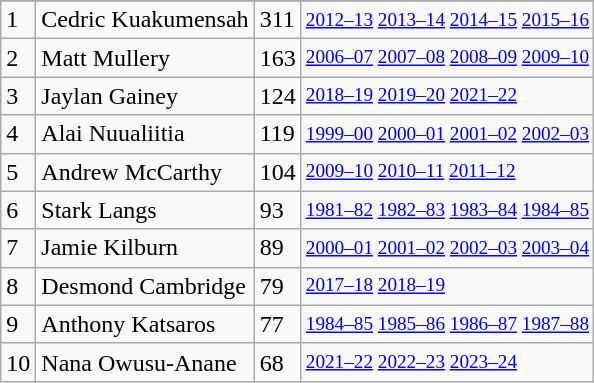<table class="wikitable">
<tr>
</tr>
<tr>
<td>1</td>
<td>Cedric Kuakumensah</td>
<td>311</td>
<td style="font-size:80%;"><a href='#'>2012–13</a> <a href='#'>2013–14</a> <a href='#'>2014–15</a> <a href='#'>2015–16</a></td>
</tr>
<tr>
<td>2</td>
<td>Matt Mullery</td>
<td>163</td>
<td style="font-size:80%;"><a href='#'>2006–07</a> <a href='#'>2007–08</a> <a href='#'>2008–09</a> <a href='#'>2009–10</a></td>
</tr>
<tr>
<td>3</td>
<td>Jaylan Gainey</td>
<td>124</td>
<td style="font-size:80%;"><a href='#'>2018–19</a> <a href='#'>2019–20</a> <a href='#'>2021–22</a></td>
</tr>
<tr>
<td>4</td>
<td>Alai Nuualiitia</td>
<td>119</td>
<td style="font-size:80%;"><a href='#'>1999–00</a> <a href='#'>2000–01</a> <a href='#'>2001–02</a> <a href='#'>2002–03</a></td>
</tr>
<tr>
<td>5</td>
<td>Andrew McCarthy</td>
<td>104</td>
<td style="font-size:80%;"><a href='#'>2009–10</a> <a href='#'>2010–11</a> <a href='#'>2011–12</a></td>
</tr>
<tr>
<td>6</td>
<td>Stark Langs</td>
<td>93</td>
<td style="font-size:80%;"><a href='#'>1981–82</a> <a href='#'>1982–83</a> <a href='#'>1983–84</a> <a href='#'>1984–85</a></td>
</tr>
<tr>
<td>7</td>
<td>Jamie Kilburn</td>
<td>89</td>
<td style="font-size:80%;"><a href='#'>2000–01</a> <a href='#'>2001–02</a> <a href='#'>2002–03</a> <a href='#'>2003–04</a></td>
</tr>
<tr>
<td>8</td>
<td>Desmond Cambridge</td>
<td>79</td>
<td style="font-size:80%;"><a href='#'>2017–18</a> <a href='#'>2018–19</a></td>
</tr>
<tr>
<td>9</td>
<td>Anthony Katsaros</td>
<td>77</td>
<td style="font-size:80%;"><a href='#'>1984–85</a> <a href='#'>1985–86</a> <a href='#'>1986–87</a> <a href='#'>1987–88</a></td>
</tr>
<tr>
<td>10</td>
<td>Nana Owusu-Anane</td>
<td>68</td>
<td style="font-size:80%;"><a href='#'>2021–22</a> <a href='#'>2022–23</a> <a href='#'>2023–24</a></td>
</tr>
</table>
